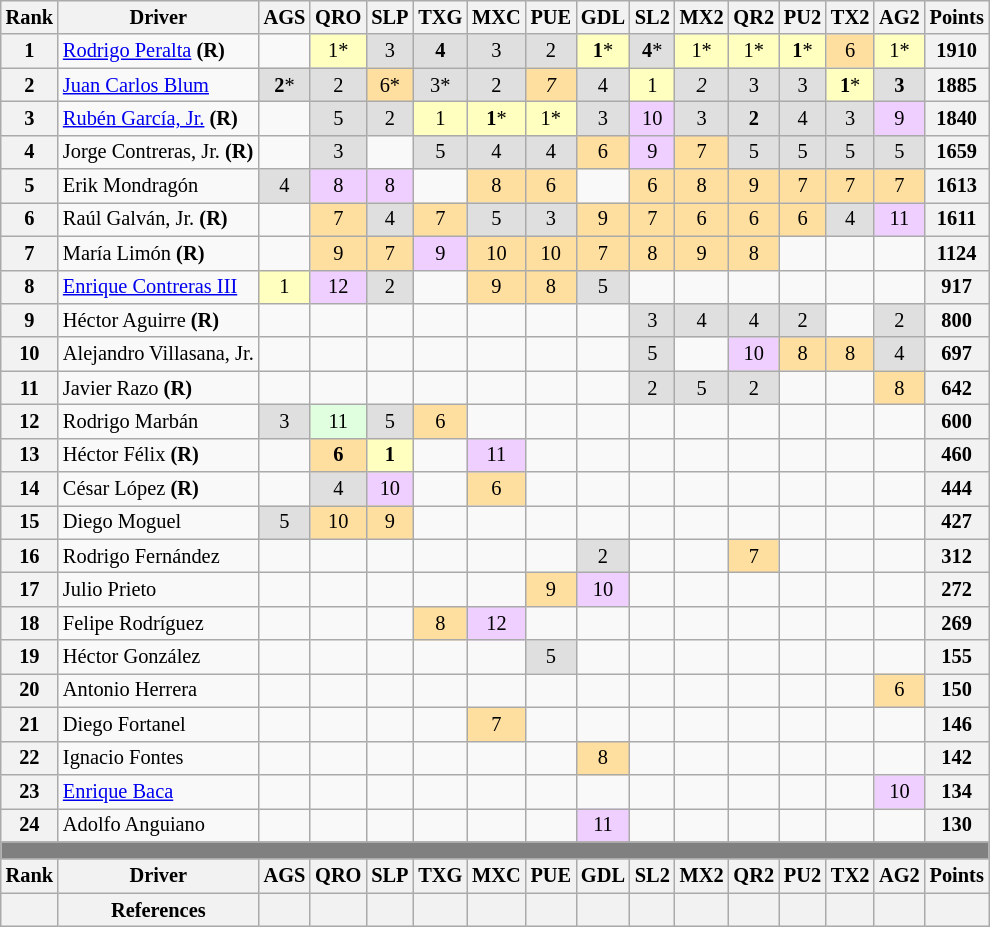<table class="wikitable" style="font-size:85%; text-align:center;">
<tr>
<th>Rank</th>
<th>Driver</th>
<th>AGS</th>
<th>QRO</th>
<th>SLP</th>
<th>TXG</th>
<th>MXC</th>
<th>PUE</th>
<th>GDL</th>
<th>SL2</th>
<th>MX2</th>
<th>QR2</th>
<th>PU2</th>
<th>TX2</th>
<th>AG2</th>
<th>Points</th>
</tr>
<tr>
<th>1</th>
<td align="left"><a href='#'>Rodrigo Peralta</a> <strong>(R)</strong></td>
<td></td>
<td style="background:#FFFFBF;">1*</td>
<td style="background:#DFDFDF;">3</td>
<td style="background:#DFDFDF;"><strong>4</strong></td>
<td style="background:#DFDFDF;">3</td>
<td style="background:#DFDFDF;">2</td>
<td style="background:#FFFFBF;"><strong>1</strong>*</td>
<td style="background:#DFDFDF;"><strong>4</strong>*</td>
<td style="background:#FFFFBF;">1*</td>
<td style="background:#FFFFBF;">1*</td>
<td style="background:#FFFFBF;"><strong>1</strong>*</td>
<td style="background:#FFDF9F;">6</td>
<td style="background:#FFFFBF;">1*</td>
<th>1910</th>
</tr>
<tr>
<th>2</th>
<td align="left"><a href='#'>Juan Carlos Blum</a></td>
<td style="background:#DFDFDF;"><strong>2</strong>*</td>
<td style="background:#DFDFDF;">2</td>
<td style="background:#FFDF9F;">6*</td>
<td style="background:#DFDFDF;">3*</td>
<td style="background:#DFDFDF;">2</td>
<td style="background:#FFDF9F;"><em>7</em></td>
<td style="background:#DFDFDF;">4</td>
<td style="background:#FFFFBF;">1</td>
<td style="background:#DFDFDF;"><em>2</em></td>
<td style="background:#DFDFDF;">3</td>
<td style="background:#DFDFDF;">3</td>
<td style="background:#FFFFBF;"><strong>1</strong>*</td>
<td style="background:#DFDFDF;"><strong>3</strong></td>
<th>1885</th>
</tr>
<tr>
<th>3</th>
<td align="left"><a href='#'>Rubén García, Jr.</a> <strong>(R)</strong></td>
<td></td>
<td style="background:#DFDFDF;">5</td>
<td style="background:#DFDFDF;">2</td>
<td style="background:#FFFFBF;">1</td>
<td style="background:#FFFFBF;"><strong>1</strong>*</td>
<td style="background:#FFFFBF;">1*</td>
<td style="background:#DFDFDF;">3</td>
<td style="background:#EFCFFF;">10</td>
<td style="background:#DFDFDF;">3</td>
<td style="background:#DFDFDF;"><strong>2</strong></td>
<td style="background:#DFDFDF;">4</td>
<td style="background:#DFDFDF;">3</td>
<td style="background:#EFCFFF;">9</td>
<th>1840</th>
</tr>
<tr>
<th>4</th>
<td align="left">Jorge Contreras, Jr. <strong>(R)</strong></td>
<td></td>
<td style="background:#DFDFDF;">3</td>
<td></td>
<td style="background:#DFDFDF;">5</td>
<td style="background:#DFDFDF;">4</td>
<td style="background:#DFDFDF;">4</td>
<td style="background:#FFDF9F;">6</td>
<td style="background:#EFCFFF;">9</td>
<td style="background:#FFDF9F;">7</td>
<td style="background:#DFDFDF;">5</td>
<td style="background:#DFDFDF;">5</td>
<td style="background:#DFDFDF;">5</td>
<td style="background:#DFDFDF;">5</td>
<th>1659</th>
</tr>
<tr>
<th>5</th>
<td align="left">Erik Mondragón</td>
<td style="background:#DFDFDF;">4</td>
<td style="background:#EFCFFF;">8</td>
<td style="background:#EFCFFF;">8</td>
<td></td>
<td style="background:#FFDF9F;">8</td>
<td style="background:#FFDF9F;">6</td>
<td></td>
<td style="background:#FFDF9F;">6</td>
<td style="background:#FFDF9F;">8</td>
<td style="background:#FFDF9F;">9</td>
<td style="background:#FFDF9F;">7</td>
<td style="background:#FFDF9F;">7</td>
<td style="background:#FFDF9F;">7</td>
<th>1613</th>
</tr>
<tr>
<th>6</th>
<td align="left">Raúl Galván, Jr. <strong>(R)</strong></td>
<td></td>
<td style="background:#FFDF9F;">7</td>
<td style="background:#DFDFDF;">4</td>
<td style="background:#FFDF9F;">7</td>
<td style="background:#DFDFDF;">5</td>
<td style="background:#DFDFDF;">3</td>
<td style="background:#FFDF9F;">9</td>
<td style="background:#FFDF9F;">7</td>
<td style="background:#FFDF9F;">6</td>
<td style="background:#FFDF9F;">6</td>
<td style="background:#FFDF9F;">6</td>
<td style="background:#DFDFDF;">4</td>
<td style="background:#EFCFFF;">11</td>
<th>1611</th>
</tr>
<tr>
<th>7</th>
<td align="left">María Limón <strong>(R)</strong></td>
<td></td>
<td style="background:#FFDF9F;">9</td>
<td style="background:#FFDF9F;">7</td>
<td style="background:#EFCFFF;">9</td>
<td style="background:#FFDF9F;">10</td>
<td style="background:#FFDF9F;">10</td>
<td style="background:#FFDF9F;">7</td>
<td style="background:#FFDF9F;">8</td>
<td style="background:#FFDF9F;">9</td>
<td style="background:#FFDF9F;">8</td>
<td></td>
<td></td>
<td></td>
<th>1124</th>
</tr>
<tr>
<th>8</th>
<td align="left"><a href='#'>Enrique Contreras III</a></td>
<td style="background:#FFFFBF;">1</td>
<td style="background:#EFCFFF;">12</td>
<td style="background:#DFDFDF;">2</td>
<td></td>
<td style="background:#FFDF9F;">9</td>
<td style="background:#FFDF9F;">8</td>
<td style="background:#DFDFDF;">5</td>
<td></td>
<td></td>
<td></td>
<td></td>
<td></td>
<td></td>
<th>917</th>
</tr>
<tr>
<th>9</th>
<td align="left">Héctor Aguirre <strong>(R)</strong></td>
<td></td>
<td></td>
<td></td>
<td></td>
<td></td>
<td></td>
<td></td>
<td style="background:#DFDFDF;">3</td>
<td style="background:#DFDFDF;">4</td>
<td style="background:#DFDFDF;">4</td>
<td style="background:#DFDFDF;">2</td>
<td></td>
<td style="background:#DFDFDF;">2</td>
<th>800</th>
</tr>
<tr>
<th>10</th>
<td align="left">Alejandro Villasana, Jr.</td>
<td></td>
<td></td>
<td></td>
<td></td>
<td></td>
<td></td>
<td></td>
<td style="background:#DFDFDF;">5</td>
<td></td>
<td style="background:#EFCFFF;">10</td>
<td style="background:#FFDF9F;">8</td>
<td style="background:#FFDF9F;">8</td>
<td style="background:#DFDFDF;">4</td>
<th>697</th>
</tr>
<tr>
<th>11</th>
<td align="left">Javier Razo <strong>(R)</strong></td>
<td></td>
<td></td>
<td></td>
<td></td>
<td></td>
<td></td>
<td></td>
<td style="background:#DFDFDF;">2</td>
<td style="background:#DFDFDF;">5</td>
<td style="background:#DFDFDF;">2</td>
<td></td>
<td></td>
<td style="background:#FFDF9F;">8</td>
<th>642</th>
</tr>
<tr>
<th>12</th>
<td align="left">Rodrigo Marbán</td>
<td style="background:#DFDFDF;">3</td>
<td style="background:#DFFFDF;">11</td>
<td style="background:#DFDFDF;">5</td>
<td style="background:#FFDF9F;">6</td>
<td></td>
<td></td>
<td></td>
<td></td>
<td></td>
<td></td>
<td></td>
<td></td>
<td></td>
<th>600</th>
</tr>
<tr>
<th>13</th>
<td align="left">Héctor Félix <strong>(R)</strong></td>
<td></td>
<td style="background:#FFDF9F;"><strong>6</strong></td>
<td style="background:#FFFFBF;"><strong>1</strong></td>
<td></td>
<td style="background:#EFCFFF;">11</td>
<td></td>
<td></td>
<td></td>
<td></td>
<td></td>
<td></td>
<td></td>
<td></td>
<th>460</th>
</tr>
<tr>
<th>14</th>
<td align="left">César López <strong>(R)</strong></td>
<td></td>
<td style="background:#DFDFDF;">4</td>
<td style="background:#EFCFFF;">10</td>
<td></td>
<td style="background:#FFDF9F;">6</td>
<td></td>
<td></td>
<td></td>
<td></td>
<td></td>
<td></td>
<td></td>
<td></td>
<th>444</th>
</tr>
<tr>
<th>15</th>
<td align="left">Diego Moguel</td>
<td style="background:#DFDFDF;">5</td>
<td style="background:#FFDF9F;">10</td>
<td style="background:#FFDF9F;">9</td>
<td></td>
<td></td>
<td></td>
<td></td>
<td></td>
<td></td>
<td></td>
<td></td>
<td></td>
<td></td>
<th>427</th>
</tr>
<tr>
<th>16</th>
<td align="left">Rodrigo Fernández</td>
<td></td>
<td></td>
<td></td>
<td></td>
<td></td>
<td></td>
<td style="background:#DFDFDF;">2</td>
<td></td>
<td></td>
<td style="background:#FFDF9F;">7</td>
<td></td>
<td></td>
<td></td>
<th>312</th>
</tr>
<tr>
<th>17</th>
<td align="left">Julio Prieto</td>
<td></td>
<td></td>
<td></td>
<td></td>
<td></td>
<td style="background:#FFDF9F;">9</td>
<td style="background:#EFCFFF;">10</td>
<td></td>
<td></td>
<td></td>
<td></td>
<td></td>
<td></td>
<th>272</th>
</tr>
<tr>
<th>18</th>
<td align="left">Felipe Rodríguez</td>
<td></td>
<td></td>
<td></td>
<td style="background:#FFDF9F;">8</td>
<td style="background:#EFCFFF;">12</td>
<td></td>
<td></td>
<td></td>
<td></td>
<td></td>
<td></td>
<td></td>
<td></td>
<th>269</th>
</tr>
<tr>
<th>19</th>
<td align="left">Héctor González</td>
<td></td>
<td></td>
<td></td>
<td></td>
<td></td>
<td style="background:#DFDFDF;">5</td>
<td></td>
<td></td>
<td></td>
<td></td>
<td></td>
<td></td>
<td></td>
<th>155</th>
</tr>
<tr>
<th>20</th>
<td align="left">Antonio Herrera</td>
<td></td>
<td></td>
<td></td>
<td></td>
<td></td>
<td></td>
<td></td>
<td></td>
<td></td>
<td></td>
<td></td>
<td></td>
<td style="background:#FFDF9F;">6</td>
<th>150</th>
</tr>
<tr>
<th>21</th>
<td align="left">Diego Fortanel</td>
<td></td>
<td></td>
<td></td>
<td></td>
<td style="background:#FFDF9F;">7</td>
<td></td>
<td></td>
<td></td>
<td></td>
<td></td>
<td></td>
<td></td>
<td></td>
<th>146</th>
</tr>
<tr>
<th>22</th>
<td align="left">Ignacio Fontes</td>
<td></td>
<td></td>
<td></td>
<td></td>
<td></td>
<td></td>
<td style="background:#FFDF9F;">8</td>
<td></td>
<td></td>
<td></td>
<td></td>
<td></td>
<td></td>
<th>142</th>
</tr>
<tr>
<th>23</th>
<td align="left"><a href='#'>Enrique Baca</a></td>
<td></td>
<td></td>
<td></td>
<td></td>
<td></td>
<td></td>
<td></td>
<td></td>
<td></td>
<td></td>
<td></td>
<td></td>
<td style="background:#EFCFFF;">10</td>
<th>134</th>
</tr>
<tr>
<th>24</th>
<td align="left">Adolfo Anguiano</td>
<td></td>
<td></td>
<td></td>
<td></td>
<td></td>
<td></td>
<td style="background:#EFCFFF;">11</td>
<td></td>
<td></td>
<td></td>
<td></td>
<td></td>
<td></td>
<th>130</th>
</tr>
<tr>
<td colspan=17 style="background:#808080;" height="5px"></td>
</tr>
<tr>
<th>Rank</th>
<th>Driver</th>
<th>AGS</th>
<th>QRO</th>
<th>SLP</th>
<th>TXG</th>
<th>MXC</th>
<th>PUE</th>
<th>GDL</th>
<th>SL2</th>
<th>MX2</th>
<th>QR2</th>
<th>PU2</th>
<th>TX2</th>
<th>AG2</th>
<th>Points</th>
</tr>
<tr>
<th></th>
<th align="left">References</th>
<th></th>
<th></th>
<th></th>
<th></th>
<th></th>
<th></th>
<th></th>
<th></th>
<th></th>
<th></th>
<th></th>
<th></th>
<th></th>
<th></th>
</tr>
</table>
